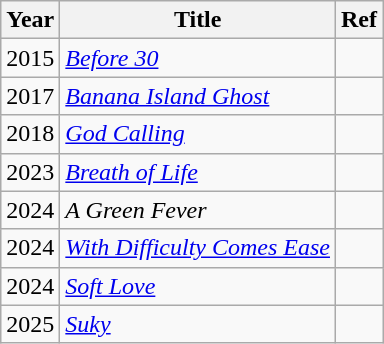<table class="wikitable">
<tr>
<th>Year</th>
<th>Title</th>
<th>Ref</th>
</tr>
<tr>
<td>2015</td>
<td><a href='#'><em>Before 30</em></a></td>
<td></td>
</tr>
<tr>
<td>2017</td>
<td><a href='#'><em>Banana Island Ghost</em></a></td>
<td></td>
</tr>
<tr>
<td>2018</td>
<td><a href='#'><em>God Calling</em></a></td>
<td></td>
</tr>
<tr>
<td>2023</td>
<td><a href='#'><em>Breath of Life</em></a></td>
<td></td>
</tr>
<tr>
<td>2024</td>
<td><em>A Green Fever</em></td>
<td></td>
</tr>
<tr>
<td>2024</td>
<td><a href='#'><em>With Difficulty Comes Ease</em></a></td>
<td></td>
</tr>
<tr>
<td>2024</td>
<td><a href='#'><em>Soft Love</em></a></td>
<td></td>
</tr>
<tr>
<td>2025</td>
<td><em><a href='#'>Suky</a></em></td>
<td></td>
</tr>
</table>
